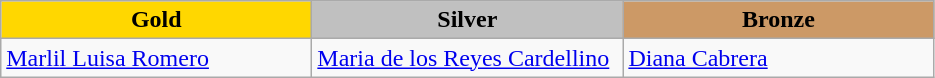<table class="wikitable" style="text-align:left">
<tr align="center">
<td width=200 bgcolor=gold><strong>Gold</strong></td>
<td width=200 bgcolor=silver><strong>Silver</strong></td>
<td width=200 bgcolor=CC9966><strong>Bronze</strong></td>
</tr>
<tr>
<td><a href='#'>Marlil Luisa Romero</a><br><em></em></td>
<td><a href='#'>Maria de los Reyes Cardellino</a><br><em></em></td>
<td><a href='#'>Diana Cabrera</a><br><em></em></td>
</tr>
</table>
